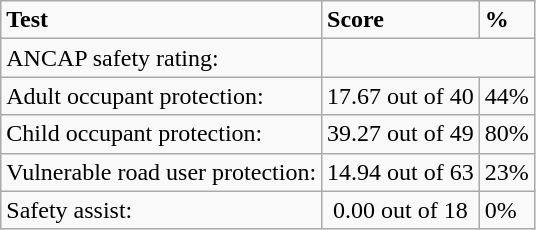<table class="wikitable">
<tr>
<td><strong>Test</strong></td>
<td><strong>Score</strong></td>
<td><strong>%</strong></td>
</tr>
<tr>
<td>ANCAP safety rating:</td>
<td style="text-align:center;" colspan="2"></td>
</tr>
<tr>
<td>Adult occupant protection:</td>
<td style="text-align:center;">17.67 out of 40</td>
<td>44%</td>
</tr>
<tr>
<td>Child occupant protection:</td>
<td style="text-align:center;">39.27 out of 49</td>
<td>80%</td>
</tr>
<tr>
<td>Vulnerable road user protection:</td>
<td style="text-align:center;">14.94 out of 63</td>
<td>23%</td>
</tr>
<tr>
<td>Safety assist:</td>
<td style="text-align:center;">0.00 out of 18</td>
<td>0%</td>
</tr>
</table>
